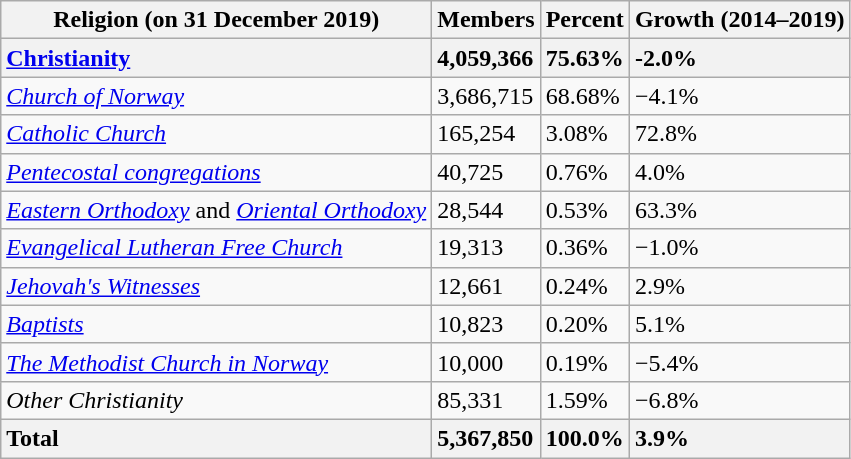<table class="wikitable">
<tr>
<th>Religion (on 31 December 2019)</th>
<th>Members</th>
<th>Percent</th>
<th>Growth (2014–2019)</th>
</tr>
<tr>
<th style="text-align:left"><strong><a href='#'>Christianity</a></strong></th>
<th style="text-align:left"><strong>4,059,366</strong></th>
<th style="text-align:left"><strong>75.63%</strong></th>
<th style="text-align:left"><strong>-2.0%</strong></th>
</tr>
<tr>
<td><em><a href='#'>Church of Norway</a></em></td>
<td>3,686,715</td>
<td>68.68%</td>
<td>−4.1%</td>
</tr>
<tr>
<td><em><a href='#'>Catholic Church</a></em></td>
<td>165,254</td>
<td>3.08%</td>
<td>72.8%</td>
</tr>
<tr>
<td><em><a href='#'>Pentecostal congregations</a></em></td>
<td>40,725</td>
<td>0.76%</td>
<td>4.0%</td>
</tr>
<tr>
<td><em><a href='#'>Eastern Orthodoxy</a></em> and <em><a href='#'>Oriental Orthodoxy</a></em></td>
<td>28,544</td>
<td>0.53%</td>
<td>63.3%</td>
</tr>
<tr>
<td><em><a href='#'>Evangelical Lutheran Free Church</a></em></td>
<td>19,313</td>
<td>0.36%</td>
<td>−1.0%</td>
</tr>
<tr>
<td><em><a href='#'>Jehovah's Witnesses</a></em></td>
<td>12,661</td>
<td>0.24%</td>
<td>2.9%</td>
</tr>
<tr>
<td><em><a href='#'>Baptists</a></em></td>
<td>10,823</td>
<td>0.20%</td>
<td>5.1%</td>
</tr>
<tr>
<td><em><a href='#'>The Methodist Church in Norway</a></em></td>
<td>10,000</td>
<td>0.19%</td>
<td>−5.4%</td>
</tr>
<tr>
<td><em>Other Christianity</em></td>
<td>85,331</td>
<td>1.59%</td>
<td>−6.8%</td>
</tr>
<tr>
<th style="text-align:left">Total</th>
<th style="text-align:left">5,367,850</th>
<th style="text-align:left">100.0%</th>
<th style="text-align:left">3.9%</th>
</tr>
</table>
